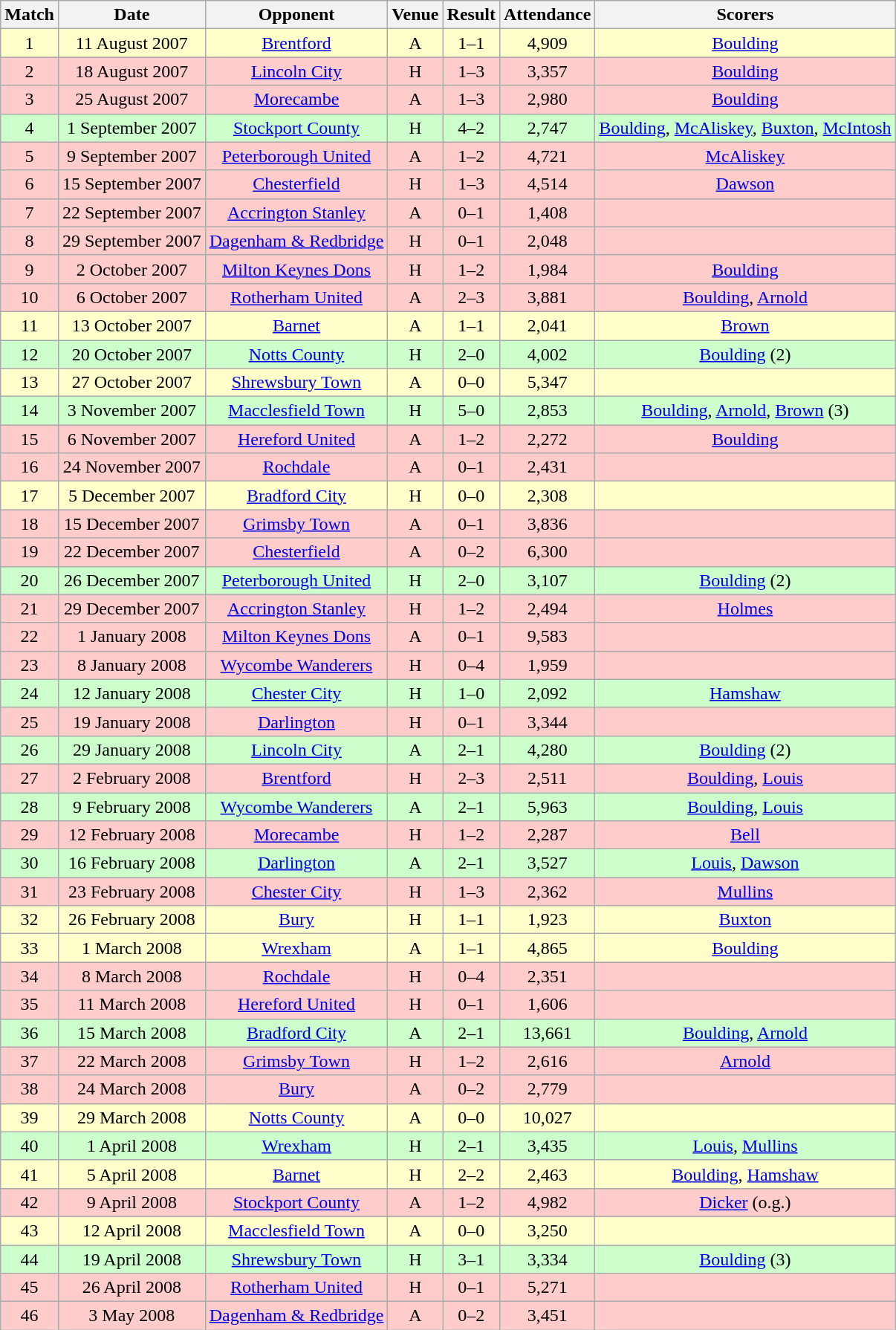<table class="wikitable " style="font-size:100%; text-align:center">
<tr>
<th>Match</th>
<th>Date</th>
<th>Opponent</th>
<th>Venue</th>
<th>Result</th>
<th>Attendance</th>
<th>Scorers</th>
</tr>
<tr style="background: #FFFFCC;">
<td>1</td>
<td>11 August 2007</td>
<td><a href='#'>Brentford</a></td>
<td>A</td>
<td>1–1</td>
<td>4,909</td>
<td><a href='#'>Boulding</a></td>
</tr>
<tr style="background: #FFCCCC;">
<td>2</td>
<td>18 August 2007</td>
<td><a href='#'>Lincoln City</a></td>
<td>H</td>
<td>1–3</td>
<td>3,357</td>
<td><a href='#'>Boulding</a></td>
</tr>
<tr style="background: #FFCCCC;">
<td>3</td>
<td>25 August 2007</td>
<td><a href='#'>Morecambe</a></td>
<td>A</td>
<td>1–3</td>
<td>2,980</td>
<td><a href='#'>Boulding</a></td>
</tr>
<tr style="background: #CCFFCC;">
<td>4</td>
<td>1 September 2007</td>
<td><a href='#'>Stockport County</a></td>
<td>H</td>
<td>4–2</td>
<td>2,747</td>
<td><a href='#'>Boulding</a>, <a href='#'>McAliskey</a>, <a href='#'>Buxton</a>, <a href='#'>McIntosh</a></td>
</tr>
<tr style="background: #FFCCCC;">
<td>5</td>
<td>9 September 2007</td>
<td><a href='#'>Peterborough United</a></td>
<td>A</td>
<td>1–2</td>
<td>4,721</td>
<td><a href='#'>McAliskey</a></td>
</tr>
<tr style="background: #FFCCCC;">
<td>6</td>
<td>15 September 2007</td>
<td><a href='#'>Chesterfield</a></td>
<td>H</td>
<td>1–3</td>
<td>4,514</td>
<td><a href='#'>Dawson</a></td>
</tr>
<tr style="background: #FFCCCC;">
<td>7</td>
<td>22 September 2007</td>
<td><a href='#'>Accrington Stanley</a></td>
<td>A</td>
<td>0–1</td>
<td>1,408</td>
<td></td>
</tr>
<tr style="background: #FFCCCC;">
<td>8</td>
<td>29 September 2007</td>
<td><a href='#'>Dagenham & Redbridge</a></td>
<td>H</td>
<td>0–1</td>
<td>2,048</td>
<td></td>
</tr>
<tr style="background: #FFCCCC;">
<td>9</td>
<td>2 October 2007</td>
<td><a href='#'>Milton Keynes Dons</a></td>
<td>H</td>
<td>1–2</td>
<td>1,984</td>
<td><a href='#'>Boulding</a></td>
</tr>
<tr style="background: #FFCCCC;">
<td>10</td>
<td>6 October 2007</td>
<td><a href='#'>Rotherham United</a></td>
<td>A</td>
<td>2–3</td>
<td>3,881</td>
<td><a href='#'>Boulding</a>, <a href='#'>Arnold</a></td>
</tr>
<tr style="background: #FFFFCC;">
<td>11</td>
<td>13 October 2007</td>
<td><a href='#'>Barnet</a></td>
<td>A</td>
<td>1–1</td>
<td>2,041</td>
<td><a href='#'>Brown</a></td>
</tr>
<tr style="background: #CCFFCC;">
<td>12</td>
<td>20 October 2007</td>
<td><a href='#'>Notts County</a></td>
<td>H</td>
<td>2–0</td>
<td>4,002</td>
<td><a href='#'>Boulding</a> (2)</td>
</tr>
<tr style="background: #FFFFCC;">
<td>13</td>
<td>27 October 2007</td>
<td><a href='#'>Shrewsbury Town</a></td>
<td>A</td>
<td>0–0</td>
<td>5,347</td>
<td></td>
</tr>
<tr style="background: #CCFFCC;">
<td>14</td>
<td>3 November 2007</td>
<td><a href='#'>Macclesfield Town</a></td>
<td>H</td>
<td>5–0</td>
<td>2,853</td>
<td><a href='#'>Boulding</a>, <a href='#'>Arnold</a>, <a href='#'>Brown</a> (3)</td>
</tr>
<tr style="background: #FFCCCC;">
<td>15</td>
<td>6 November 2007</td>
<td><a href='#'>Hereford United</a></td>
<td>A</td>
<td>1–2</td>
<td>2,272</td>
<td><a href='#'>Boulding</a></td>
</tr>
<tr style="background: #FFCCCC;">
<td>16</td>
<td>24 November 2007</td>
<td><a href='#'>Rochdale</a></td>
<td>A</td>
<td>0–1</td>
<td>2,431</td>
<td></td>
</tr>
<tr style="background: #FFFFCC;">
<td>17</td>
<td>5 December 2007</td>
<td><a href='#'>Bradford City</a></td>
<td>H</td>
<td>0–0</td>
<td>2,308</td>
<td></td>
</tr>
<tr style="background: #FFCCCC;">
<td>18</td>
<td>15 December 2007</td>
<td><a href='#'>Grimsby Town</a></td>
<td>A</td>
<td>0–1</td>
<td>3,836</td>
<td></td>
</tr>
<tr style="background: #FFCCCC;">
<td>19</td>
<td>22 December 2007</td>
<td><a href='#'>Chesterfield</a></td>
<td>A</td>
<td>0–2</td>
<td>6,300</td>
<td></td>
</tr>
<tr style="background: #CCFFCC;">
<td>20</td>
<td>26 December 2007</td>
<td><a href='#'>Peterborough United</a></td>
<td>H</td>
<td>2–0</td>
<td>3,107</td>
<td><a href='#'>Boulding</a> (2)</td>
</tr>
<tr style="background: #FFCCCC;">
<td>21</td>
<td>29 December 2007</td>
<td><a href='#'>Accrington Stanley</a></td>
<td>H</td>
<td>1–2</td>
<td>2,494</td>
<td><a href='#'>Holmes</a></td>
</tr>
<tr style="background: #FFCCCC;">
<td>22</td>
<td>1 January 2008</td>
<td><a href='#'>Milton Keynes Dons</a></td>
<td>A</td>
<td>0–1</td>
<td>9,583</td>
<td></td>
</tr>
<tr style="background: #FFCCCC;">
<td>23</td>
<td>8 January 2008</td>
<td><a href='#'>Wycombe Wanderers</a></td>
<td>H</td>
<td>0–4</td>
<td>1,959</td>
<td></td>
</tr>
<tr style="background: #CCFFCC;">
<td>24</td>
<td>12 January 2008</td>
<td><a href='#'>Chester City</a></td>
<td>H</td>
<td>1–0</td>
<td>2,092</td>
<td><a href='#'>Hamshaw</a></td>
</tr>
<tr style="background: #FFCCCC;">
<td>25</td>
<td>19 January 2008</td>
<td><a href='#'>Darlington</a></td>
<td>H</td>
<td>0–1</td>
<td>3,344</td>
<td></td>
</tr>
<tr style="background: #CCFFCC;">
<td>26</td>
<td>29 January 2008</td>
<td><a href='#'>Lincoln City</a></td>
<td>A</td>
<td>2–1</td>
<td>4,280</td>
<td><a href='#'>Boulding</a> (2)</td>
</tr>
<tr style="background: #FFCCCC;">
<td>27</td>
<td>2 February 2008</td>
<td><a href='#'>Brentford</a></td>
<td>H</td>
<td>2–3</td>
<td>2,511</td>
<td><a href='#'>Boulding</a>, <a href='#'>Louis</a></td>
</tr>
<tr style="background: #CCFFCC;">
<td>28</td>
<td>9 February 2008</td>
<td><a href='#'>Wycombe Wanderers</a></td>
<td>A</td>
<td>2–1</td>
<td>5,963</td>
<td><a href='#'>Boulding</a>, <a href='#'>Louis</a></td>
</tr>
<tr style="background: #FFCCCC;">
<td>29</td>
<td>12 February 2008</td>
<td><a href='#'>Morecambe</a></td>
<td>H</td>
<td>1–2</td>
<td>2,287</td>
<td><a href='#'>Bell</a></td>
</tr>
<tr style="background: #CCFFCC;">
<td>30</td>
<td>16 February 2008</td>
<td><a href='#'>Darlington</a></td>
<td>A</td>
<td>2–1</td>
<td>3,527</td>
<td><a href='#'>Louis</a>, <a href='#'>Dawson</a></td>
</tr>
<tr style="background: #FFCCCC;">
<td>31</td>
<td>23 February 2008</td>
<td><a href='#'>Chester City</a></td>
<td>H</td>
<td>1–3</td>
<td>2,362</td>
<td><a href='#'>Mullins</a></td>
</tr>
<tr style="background: #FFFFCC;">
<td>32</td>
<td>26 February 2008</td>
<td><a href='#'>Bury</a></td>
<td>H</td>
<td>1–1</td>
<td>1,923</td>
<td><a href='#'>Buxton</a></td>
</tr>
<tr style="background: #FFFFCC;">
<td>33</td>
<td>1 March 2008</td>
<td><a href='#'>Wrexham</a></td>
<td>A</td>
<td>1–1</td>
<td>4,865</td>
<td><a href='#'>Boulding</a></td>
</tr>
<tr style="background: #FFCCCC;">
<td>34</td>
<td>8 March 2008</td>
<td><a href='#'>Rochdale</a></td>
<td>H</td>
<td>0–4</td>
<td>2,351</td>
<td></td>
</tr>
<tr style="background: #FFCCCC;">
<td>35</td>
<td>11 March 2008</td>
<td><a href='#'>Hereford United</a></td>
<td>H</td>
<td>0–1</td>
<td>1,606</td>
<td></td>
</tr>
<tr style="background: #CCFFCC;">
<td>36</td>
<td>15 March 2008</td>
<td><a href='#'>Bradford City</a></td>
<td>A</td>
<td>2–1</td>
<td>13,661</td>
<td><a href='#'>Boulding</a>, <a href='#'>Arnold</a></td>
</tr>
<tr style="background: #FFCCCC;">
<td>37</td>
<td>22 March 2008</td>
<td><a href='#'>Grimsby Town</a></td>
<td>H</td>
<td>1–2</td>
<td>2,616</td>
<td><a href='#'>Arnold</a></td>
</tr>
<tr style="background: #FFCCCC;">
<td>38</td>
<td>24 March 2008</td>
<td><a href='#'>Bury</a></td>
<td>A</td>
<td>0–2</td>
<td>2,779</td>
<td></td>
</tr>
<tr style="background: #FFFFCC;">
<td>39</td>
<td>29 March 2008</td>
<td><a href='#'>Notts County</a></td>
<td>A</td>
<td>0–0</td>
<td>10,027</td>
<td></td>
</tr>
<tr style="background: #CCFFCC;">
<td>40</td>
<td>1 April 2008</td>
<td><a href='#'>Wrexham</a></td>
<td>H</td>
<td>2–1</td>
<td>3,435</td>
<td><a href='#'>Louis</a>, <a href='#'>Mullins</a></td>
</tr>
<tr style="background: #FFFFCC;">
<td>41</td>
<td>5 April 2008</td>
<td><a href='#'>Barnet</a></td>
<td>H</td>
<td>2–2</td>
<td>2,463</td>
<td><a href='#'>Boulding</a>, <a href='#'>Hamshaw</a></td>
</tr>
<tr style="background: #FFCCCC;">
<td>42</td>
<td>9 April 2008</td>
<td><a href='#'>Stockport County</a></td>
<td>A</td>
<td>1–2</td>
<td>4,982</td>
<td><a href='#'>Dicker</a> (o.g.)</td>
</tr>
<tr style="background: #FFFFCC;">
<td>43</td>
<td>12 April 2008</td>
<td><a href='#'>Macclesfield Town</a></td>
<td>A</td>
<td>0–0</td>
<td>3,250</td>
<td></td>
</tr>
<tr style="background: #CCFFCC;">
<td>44</td>
<td>19 April 2008</td>
<td><a href='#'>Shrewsbury Town</a></td>
<td>H</td>
<td>3–1</td>
<td>3,334</td>
<td><a href='#'>Boulding</a> (3)</td>
</tr>
<tr style="background: #FFCCCC;">
<td>45</td>
<td>26 April 2008</td>
<td><a href='#'>Rotherham United</a></td>
<td>H</td>
<td>0–1</td>
<td>5,271</td>
<td></td>
</tr>
<tr style="background: #FFCCCC;">
<td>46</td>
<td>3 May 2008</td>
<td><a href='#'>Dagenham & Redbridge</a></td>
<td>A</td>
<td>0–2</td>
<td>3,451</td>
<td></td>
</tr>
</table>
